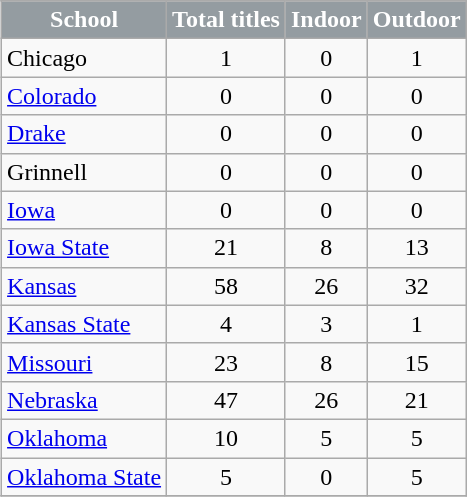<table class="wikitable" align="right" width="auto">
<tr>
</tr>
<tr>
<th style="background:#949CA1;color:white;">School</th>
<th style="background:#949CA1;color:white;">Total titles</th>
<th style="background:#949CA1;color:white;">Indoor</th>
<th style="background:#949CA1;color:white;">Outdoor</th>
</tr>
<tr>
<td>Chicago</td>
<td align="center">1</td>
<td align="center">0</td>
<td align="center">1</td>
</tr>
<tr>
<td><a href='#'>Colorado</a></td>
<td align="center">0</td>
<td align="center">0</td>
<td align="center">0</td>
</tr>
<tr>
<td><a href='#'>Drake</a></td>
<td align="center">0</td>
<td align="center">0</td>
<td align="center">0</td>
</tr>
<tr>
<td>Grinnell</td>
<td align="center">0</td>
<td align="center">0</td>
<td align="center">0</td>
</tr>
<tr>
<td><a href='#'>Iowa</a></td>
<td align="center">0</td>
<td align="center">0</td>
<td align="center">0</td>
</tr>
<tr>
<td><a href='#'>Iowa State</a></td>
<td align="center">21</td>
<td align="center">8</td>
<td align="center">13</td>
</tr>
<tr>
<td><a href='#'>Kansas</a></td>
<td align="center">58</td>
<td align="center">26</td>
<td align="center">32</td>
</tr>
<tr>
<td><a href='#'>Kansas State</a></td>
<td align="center">4</td>
<td align="center">3</td>
<td align="center">1</td>
</tr>
<tr>
<td><a href='#'>Missouri</a></td>
<td align="center">23</td>
<td align="center">8</td>
<td align="center">15</td>
</tr>
<tr>
<td><a href='#'>Nebraska</a></td>
<td align="center">47</td>
<td align="center">26</td>
<td align="center">21</td>
</tr>
<tr>
<td><a href='#'>Oklahoma</a></td>
<td align="center">10</td>
<td align="center">5</td>
<td align="center">5</td>
</tr>
<tr>
<td><a href='#'>Oklahoma State</a></td>
<td align="center">5</td>
<td align="center">0</td>
<td align="center">5</td>
</tr>
<tr>
</tr>
</table>
